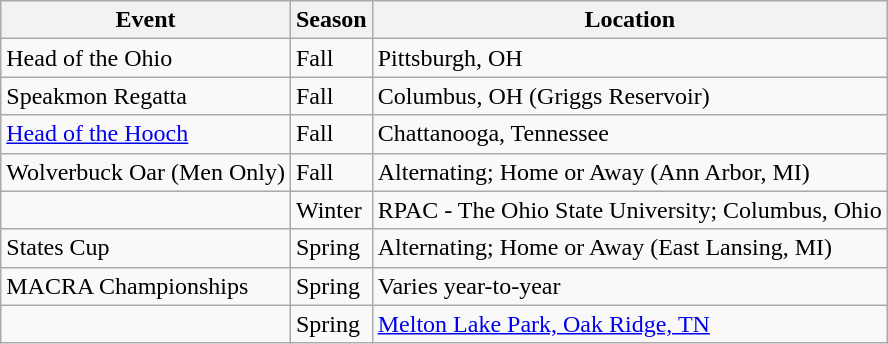<table class="wikitable">
<tr>
<th>Event</th>
<th>Season</th>
<th>Location</th>
</tr>
<tr>
<td>Head of the Ohio</td>
<td>Fall</td>
<td>Pittsburgh, OH</td>
</tr>
<tr>
<td>Speakmon Regatta</td>
<td>Fall</td>
<td>Columbus, OH (Griggs Reservoir)</td>
</tr>
<tr>
<td><a href='#'>Head of the Hooch</a></td>
<td>Fall</td>
<td>Chattanooga, Tennessee</td>
</tr>
<tr>
<td>Wolverbuck Oar (Men Only)</td>
<td>Fall</td>
<td>Alternating; Home or Away (Ann Arbor, MI)</td>
</tr>
<tr>
<td></td>
<td>Winter</td>
<td>RPAC - The Ohio State University; Columbus, Ohio</td>
</tr>
<tr>
<td>States Cup</td>
<td>Spring</td>
<td>Alternating; Home or Away (East Lansing, MI)</td>
</tr>
<tr>
<td>MACRA Championships</td>
<td>Spring</td>
<td>Varies year-to-year</td>
</tr>
<tr>
<td></td>
<td>Spring</td>
<td><a href='#'>Melton Lake Park, Oak Ridge, TN</a></td>
</tr>
</table>
